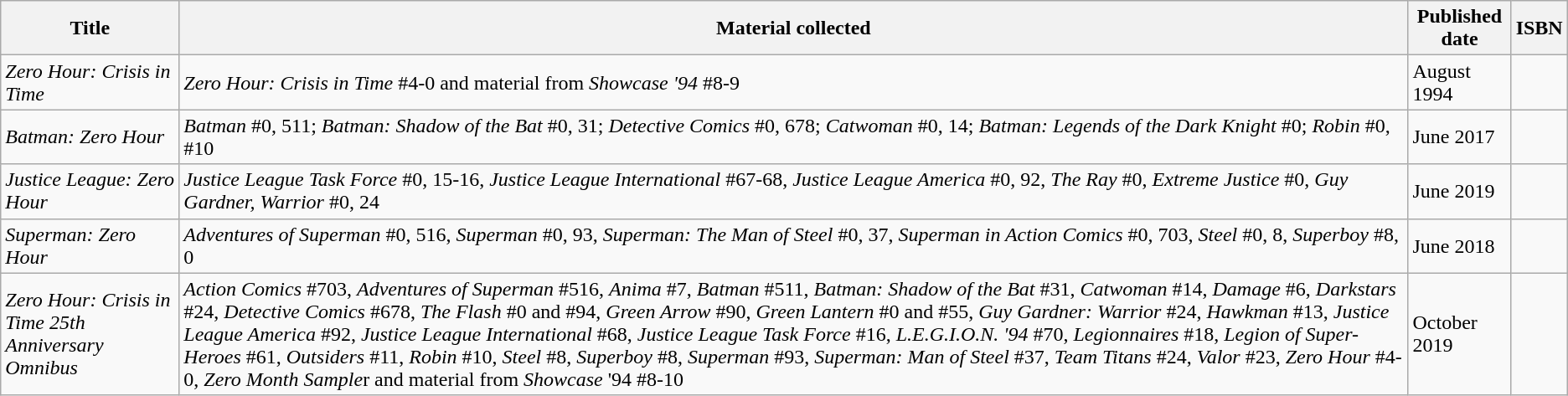<table class="wikitable">
<tr>
<th>Title</th>
<th>Material collected</th>
<th>Published date</th>
<th>ISBN</th>
</tr>
<tr>
<td><em>Zero Hour: Crisis in Time</em></td>
<td><em>Zero Hour: Crisis in Time</em> #4-0 and material from <em>Showcase '94</em> #8-9</td>
<td>August 1994</td>
<td></td>
</tr>
<tr>
<td><em>Batman: Zero Hour</em></td>
<td><em>Batman</em> #0, 511; <em>Batman: Shadow of the Bat</em> #0, 31; <em>Detective Comics</em> #0, 678; <em>Catwoman</em> #0, 14; <em>Batman: Legends of the Dark Knight</em> #0; <em>Robin</em> #0, #10</td>
<td>June 2017</td>
<td></td>
</tr>
<tr>
<td><em>Justice League: Zero Hour</em></td>
<td><em>Justice League Task Force</em> #0, 15-16, <em>Justice League International</em> #67-68, <em>Justice League America</em> #0, 92, <em>The Ray</em> #0, <em>Extreme Justice</em> #0, <em>Guy Gardner, Warrior</em> #0, 24</td>
<td>June 2019</td>
<td></td>
</tr>
<tr>
<td><em>Superman: Zero Hour</em></td>
<td><em>Adventures of Superman</em> #0, 516, <em>Superman</em> #0, 93, <em>Superman: The Man of Steel</em> #0, 37, <em>Superman in Action Comics</em> #0, 703, <em>Steel</em> #0, 8, <em>Superboy</em> #8, 0</td>
<td>June 2018</td>
<td></td>
</tr>
<tr>
<td><em>Zero Hour: Crisis in Time 25th Anniversary Omnibus</em></td>
<td><em>Action Comics</em> #703, <em>Adventures of Superman</em> #516, <em>Anima</em> #7, <em>Batman</em> #511, <em>Batman: Shadow of the Bat</em> #31, <em>Catwoman</em> #14, <em>Damage</em> #6, <em>Darkstars</em> #24, <em>Detective Comics</em> #678, <em>The Flash</em> #0 and #94, <em>Green Arrow</em> #90, <em>Green Lantern</em> #0 and #55, <em>Guy Gardner: Warrior</em> #24, <em>Hawkman</em> #13, <em>Justice League America</em> #92, <em>Justice League International</em> #68, <em>Justice League Task Force</em> #16, <em>L.E.G.I.O.N. '94</em> #70, <em>Legionnaires</em> #18, <em>Legion of Super-Heroes</em> #61, <em>Outsiders</em> #11, <em>Robin</em> #10, <em>Steel</em> #8, <em>Superboy</em> #8, <em>Superman</em> #93, <em>Superman: Man of Steel</em> #37, <em>Team Titans</em> #24, <em>Valor</em> #23, <em>Zero Hour</em> #4-0, <em>Zero Month Sample</em>r and material from <em>Showcase</em> '94 #8-10</td>
<td>October 2019</td>
<td></td>
</tr>
</table>
